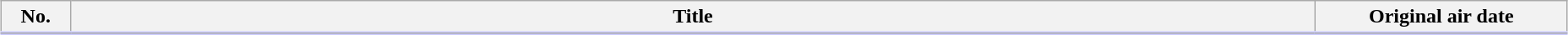<table class="wikitable" style="width:98%; margin:auto; background:#FFF;">
<tr style="border-bottom: 3px solid #CCF;">
<th style="width:3em;">No.</th>
<th>Title</th>
<th style="width:12em;">Original air date</th>
</tr>
<tr>
</tr>
</table>
